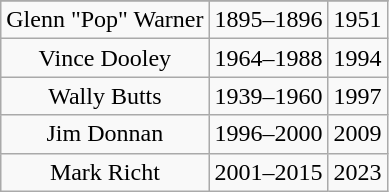<table class="wikitable" style="text-align:center">
<tr>
</tr>
<tr>
<td>Glenn "Pop" Warner</td>
<td>1895–1896</td>
<td>1951</td>
</tr>
<tr>
<td>Vince Dooley</td>
<td>1964–1988</td>
<td>1994</td>
</tr>
<tr>
<td>Wally Butts</td>
<td>1939–1960</td>
<td>1997</td>
</tr>
<tr>
<td>Jim Donnan</td>
<td>1996–2000</td>
<td>2009</td>
</tr>
<tr>
<td>Mark Richt</td>
<td>2001–2015</td>
<td>2023</td>
</tr>
</table>
